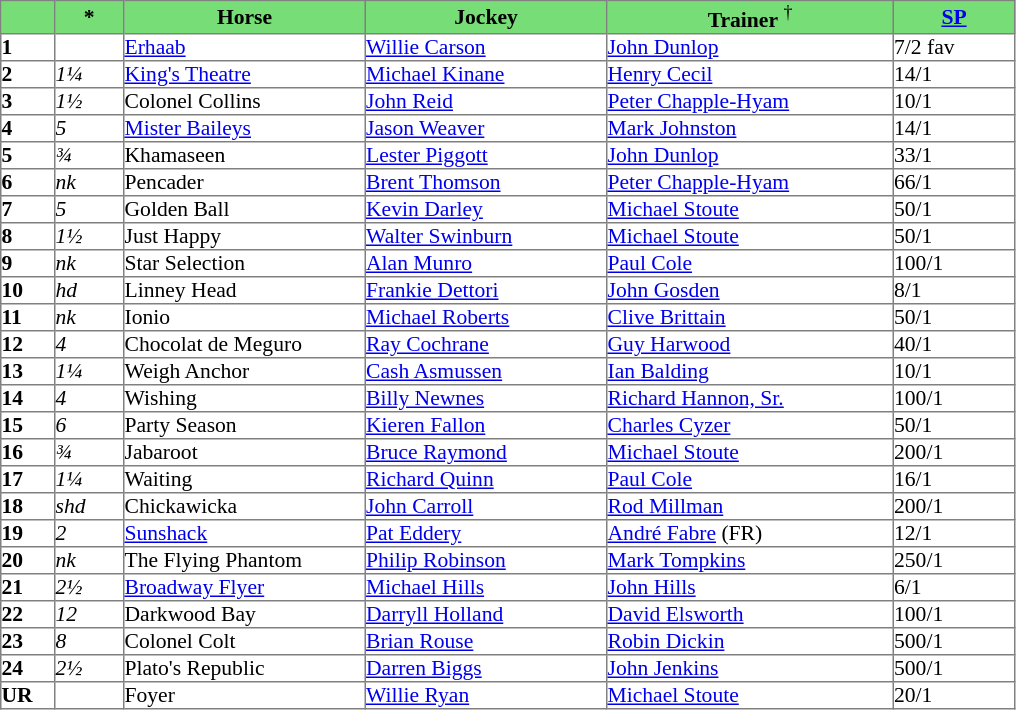<table border="1" cellpadding="0" style="border-collapse: collapse; font-size:90%">
<tr bgcolor="#77dd77" align="center">
<td width="35px"></td>
<td width="45px"><strong>*</strong></td>
<td width="160px"><strong>Horse</strong></td>
<td width="160px"><strong>Jockey</strong></td>
<td width="190px"><strong>Trainer</strong> <sup>†</sup></td>
<td width="80px"><strong><a href='#'>SP</a></strong></td>
</tr>
<tr>
<td><strong>1</strong></td>
<td></td>
<td><a href='#'>Erhaab</a></td>
<td><a href='#'>Willie Carson</a></td>
<td><a href='#'>John Dunlop</a></td>
<td>7/2 fav</td>
</tr>
<tr>
<td><strong>2</strong></td>
<td><em>1¼</em></td>
<td><a href='#'>King's Theatre</a></td>
<td><a href='#'>Michael Kinane</a></td>
<td><a href='#'>Henry Cecil</a></td>
<td>14/1</td>
</tr>
<tr>
<td><strong>3</strong></td>
<td><em>1½</em></td>
<td>Colonel Collins</td>
<td><a href='#'>John Reid</a></td>
<td><a href='#'>Peter Chapple-Hyam</a></td>
<td>10/1</td>
</tr>
<tr>
<td><strong>4</strong></td>
<td><em>5</em></td>
<td><a href='#'>Mister Baileys</a></td>
<td><a href='#'>Jason Weaver</a></td>
<td><a href='#'>Mark Johnston</a></td>
<td>14/1</td>
</tr>
<tr>
<td><strong>5</strong></td>
<td><em>¾</em></td>
<td>Khamaseen</td>
<td><a href='#'>Lester Piggott</a></td>
<td><a href='#'>John Dunlop</a></td>
<td>33/1</td>
</tr>
<tr>
<td><strong>6</strong></td>
<td><em>nk</em></td>
<td>Pencader</td>
<td><a href='#'>Brent Thomson</a></td>
<td><a href='#'>Peter Chapple-Hyam</a></td>
<td>66/1</td>
</tr>
<tr>
<td><strong>7</strong></td>
<td><em>5</em></td>
<td>Golden Ball</td>
<td><a href='#'>Kevin Darley</a></td>
<td><a href='#'>Michael Stoute</a></td>
<td>50/1</td>
</tr>
<tr>
<td><strong>8</strong></td>
<td><em>1½</em></td>
<td>Just Happy</td>
<td><a href='#'>Walter Swinburn</a></td>
<td><a href='#'>Michael Stoute</a></td>
<td>50/1</td>
</tr>
<tr>
<td><strong>9</strong></td>
<td><em>nk</em></td>
<td>Star Selection</td>
<td><a href='#'>Alan Munro</a></td>
<td><a href='#'>Paul Cole</a></td>
<td>100/1</td>
</tr>
<tr>
<td><strong>10</strong></td>
<td><em>hd</em></td>
<td>Linney Head</td>
<td><a href='#'>Frankie Dettori</a></td>
<td><a href='#'>John Gosden</a></td>
<td>8/1</td>
</tr>
<tr>
<td><strong>11</strong></td>
<td><em>nk</em></td>
<td>Ionio</td>
<td><a href='#'>Michael Roberts</a></td>
<td><a href='#'>Clive Brittain</a></td>
<td>50/1</td>
</tr>
<tr>
<td><strong>12</strong></td>
<td><em>4</em></td>
<td>Chocolat de Meguro</td>
<td><a href='#'>Ray Cochrane</a></td>
<td><a href='#'>Guy Harwood</a></td>
<td>40/1</td>
</tr>
<tr>
<td><strong>13</strong></td>
<td><em>1¼</em></td>
<td>Weigh Anchor</td>
<td><a href='#'>Cash Asmussen</a></td>
<td><a href='#'>Ian Balding</a></td>
<td>10/1</td>
</tr>
<tr>
<td><strong>14</strong></td>
<td><em>4</em></td>
<td>Wishing</td>
<td><a href='#'>Billy Newnes</a></td>
<td><a href='#'>Richard Hannon, Sr.</a></td>
<td>100/1</td>
</tr>
<tr>
<td><strong>15</strong></td>
<td><em>6</em></td>
<td>Party Season</td>
<td><a href='#'>Kieren Fallon</a></td>
<td><a href='#'>Charles Cyzer</a></td>
<td>50/1</td>
</tr>
<tr>
<td><strong>16</strong></td>
<td><em>¾</em></td>
<td>Jabaroot</td>
<td><a href='#'>Bruce Raymond</a></td>
<td><a href='#'>Michael Stoute</a></td>
<td>200/1</td>
</tr>
<tr>
<td><strong>17</strong></td>
<td><em>1¼</em></td>
<td>Waiting</td>
<td><a href='#'>Richard Quinn</a></td>
<td><a href='#'>Paul Cole</a></td>
<td>16/1</td>
</tr>
<tr>
<td><strong>18</strong></td>
<td><em>shd</em></td>
<td>Chickawicka</td>
<td><a href='#'>John Carroll</a></td>
<td><a href='#'>Rod Millman</a></td>
<td>200/1</td>
</tr>
<tr>
<td><strong>19</strong></td>
<td><em>2</em></td>
<td><a href='#'>Sunshack</a></td>
<td><a href='#'>Pat Eddery</a></td>
<td><a href='#'>André Fabre</a> (FR)</td>
<td>12/1</td>
</tr>
<tr>
<td><strong>20</strong></td>
<td><em>nk</em></td>
<td>The Flying Phantom</td>
<td><a href='#'>Philip Robinson</a></td>
<td><a href='#'>Mark Tompkins</a></td>
<td>250/1</td>
</tr>
<tr>
<td><strong>21</strong></td>
<td><em>2½</em></td>
<td><a href='#'>Broadway Flyer</a></td>
<td><a href='#'>Michael Hills</a></td>
<td><a href='#'>John Hills</a></td>
<td>6/1</td>
</tr>
<tr>
<td><strong>22</strong></td>
<td><em>12</em></td>
<td>Darkwood Bay</td>
<td><a href='#'>Darryll Holland</a></td>
<td><a href='#'>David Elsworth</a></td>
<td>100/1</td>
</tr>
<tr>
<td><strong>23</strong></td>
<td><em>8</em></td>
<td>Colonel Colt</td>
<td><a href='#'>Brian Rouse</a></td>
<td><a href='#'>Robin Dickin</a></td>
<td>500/1</td>
</tr>
<tr>
<td><strong>24</strong></td>
<td><em>2½</em></td>
<td>Plato's Republic</td>
<td><a href='#'>Darren Biggs</a></td>
<td><a href='#'>John Jenkins</a></td>
<td>500/1</td>
</tr>
<tr>
<td><strong>UR</strong></td>
<td></td>
<td>Foyer</td>
<td><a href='#'>Willie Ryan</a></td>
<td><a href='#'>Michael Stoute</a></td>
<td>20/1</td>
</tr>
</table>
